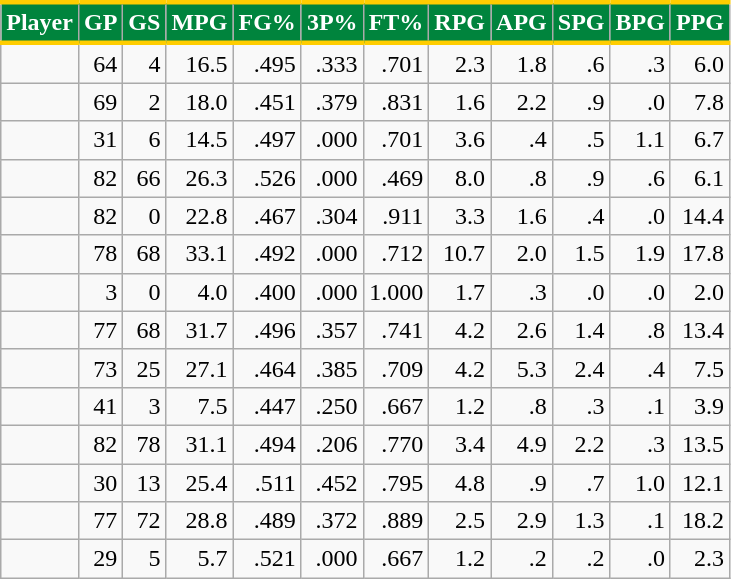<table class="wikitable sortable" style="text-align:right;">
<tr>
<th style="background:#00843D; color:#FFFFFF; border-top:#FFCD00 3px solid; border-bottom:#FFCD00 3px solid;">Player</th>
<th style="background:#00843D; color:#FFFFFF; border-top:#FFCD00 3px solid; border-bottom:#FFCD00 3px solid;">GP</th>
<th style="background:#00843D; color:#FFFFFF; border-top:#FFCD00 3px solid; border-bottom:#FFCD00 3px solid;">GS</th>
<th style="background:#00843D; color:#FFFFFF; border-top:#FFCD00 3px solid; border-bottom:#FFCD00 3px solid;">MPG</th>
<th style="background:#00843D; color:#FFFFFF; border-top:#FFCD00 3px solid; border-bottom:#FFCD00 3px solid;">FG%</th>
<th style="background:#00843D; color:#FFFFFF; border-top:#FFCD00 3px solid; border-bottom:#FFCD00 3px solid;">3P%</th>
<th style="background:#00843D; color:#FFFFFF; border-top:#FFCD00 3px solid; border-bottom:#FFCD00 3px solid;">FT%</th>
<th style="background:#00843D; color:#FFFFFF; border-top:#FFCD00 3px solid; border-bottom:#FFCD00 3px solid;">RPG</th>
<th style="background:#00843D; color:#FFFFFF; border-top:#FFCD00 3px solid; border-bottom:#FFCD00 3px solid;">APG</th>
<th style="background:#00843D; color:#FFFFFF; border-top:#FFCD00 3px solid; border-bottom:#FFCD00 3px solid;">SPG</th>
<th style="background:#00843D; color:#FFFFFF; border-top:#FFCD00 3px solid; border-bottom:#FFCD00 3px solid;">BPG</th>
<th style="background:#00843D; color:#FFFFFF; border-top:#FFCD00 3px solid; border-bottom:#FFCD00 3px solid;">PPG</th>
</tr>
<tr>
<td></td>
<td>64</td>
<td>4</td>
<td>16.5</td>
<td>.495</td>
<td>.333</td>
<td>.701</td>
<td>2.3</td>
<td>1.8</td>
<td>.6</td>
<td>.3</td>
<td>6.0</td>
</tr>
<tr>
<td></td>
<td>69</td>
<td>2</td>
<td>18.0</td>
<td>.451</td>
<td>.379</td>
<td>.831</td>
<td>1.6</td>
<td>2.2</td>
<td>.9</td>
<td>.0</td>
<td>7.8</td>
</tr>
<tr>
<td></td>
<td>31</td>
<td>6</td>
<td>14.5</td>
<td>.497</td>
<td>.000</td>
<td>.701</td>
<td>3.6</td>
<td>.4</td>
<td>.5</td>
<td>1.1</td>
<td>6.7</td>
</tr>
<tr>
<td></td>
<td>82</td>
<td>66</td>
<td>26.3</td>
<td>.526</td>
<td>.000</td>
<td>.469</td>
<td>8.0</td>
<td>.8</td>
<td>.9</td>
<td>.6</td>
<td>6.1</td>
</tr>
<tr>
<td></td>
<td>82</td>
<td>0</td>
<td>22.8</td>
<td>.467</td>
<td>.304</td>
<td>.911</td>
<td>3.3</td>
<td>1.6</td>
<td>.4</td>
<td>.0</td>
<td>14.4</td>
</tr>
<tr>
<td></td>
<td>78</td>
<td>68</td>
<td>33.1</td>
<td>.492</td>
<td>.000</td>
<td>.712</td>
<td>10.7</td>
<td>2.0</td>
<td>1.5</td>
<td>1.9</td>
<td>17.8</td>
</tr>
<tr>
<td></td>
<td>3</td>
<td>0</td>
<td>4.0</td>
<td>.400</td>
<td>.000</td>
<td>1.000</td>
<td>1.7</td>
<td>.3</td>
<td>.0</td>
<td>.0</td>
<td>2.0</td>
</tr>
<tr>
<td></td>
<td>77</td>
<td>68</td>
<td>31.7</td>
<td>.496</td>
<td>.357</td>
<td>.741</td>
<td>4.2</td>
<td>2.6</td>
<td>1.4</td>
<td>.8</td>
<td>13.4</td>
</tr>
<tr>
<td></td>
<td>73</td>
<td>25</td>
<td>27.1</td>
<td>.464</td>
<td>.385</td>
<td>.709</td>
<td>4.2</td>
<td>5.3</td>
<td>2.4</td>
<td>.4</td>
<td>7.5</td>
</tr>
<tr>
<td></td>
<td>41</td>
<td>3</td>
<td>7.5</td>
<td>.447</td>
<td>.250</td>
<td>.667</td>
<td>1.2</td>
<td>.8</td>
<td>.3</td>
<td>.1</td>
<td>3.9</td>
</tr>
<tr>
<td></td>
<td>82</td>
<td>78</td>
<td>31.1</td>
<td>.494</td>
<td>.206</td>
<td>.770</td>
<td>3.4</td>
<td>4.9</td>
<td>2.2</td>
<td>.3</td>
<td>13.5</td>
</tr>
<tr>
<td></td>
<td>30</td>
<td>13</td>
<td>25.4</td>
<td>.511</td>
<td>.452</td>
<td>.795</td>
<td>4.8</td>
<td>.9</td>
<td>.7</td>
<td>1.0</td>
<td>12.1</td>
</tr>
<tr>
<td></td>
<td>77</td>
<td>72</td>
<td>28.8</td>
<td>.489</td>
<td>.372</td>
<td>.889</td>
<td>2.5</td>
<td>2.9</td>
<td>1.3</td>
<td>.1</td>
<td>18.2</td>
</tr>
<tr>
<td></td>
<td>29</td>
<td>5</td>
<td>5.7</td>
<td>.521</td>
<td>.000</td>
<td>.667</td>
<td>1.2</td>
<td>.2</td>
<td>.2</td>
<td>.0</td>
<td>2.3</td>
</tr>
</table>
